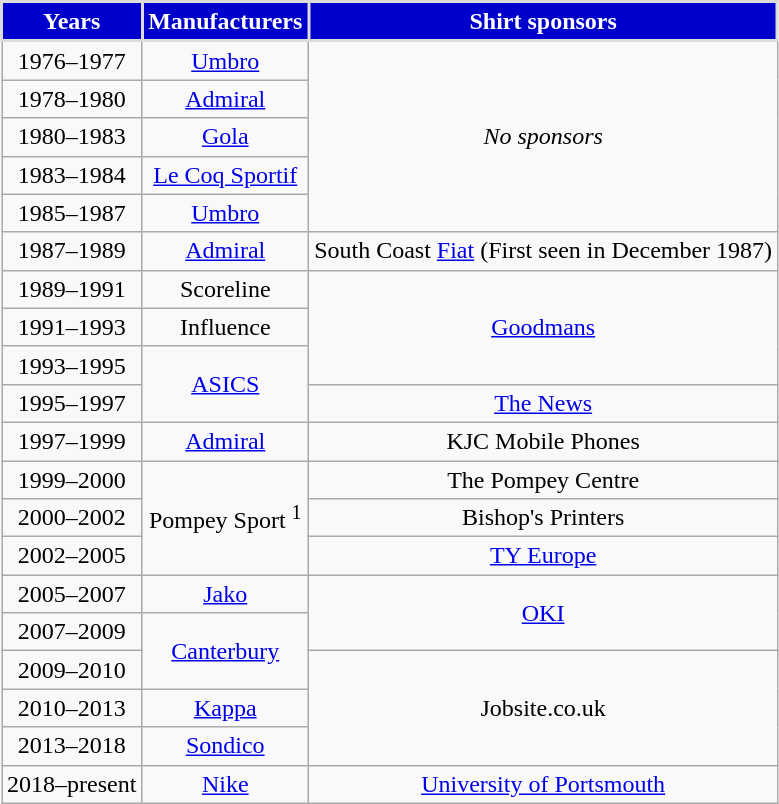<table class="wikitable" style="text-align: center;">
<tr>
<th style="background-color:mediumblue; color:white; border:2px solid gainsboro" scope="col">Years</th>
<th style="background-color:mediumblue; color:white; border:2px solid gainsboro" scope="col">Manufacturers</th>
<th style="background-color:mediumblue; color:white; border:2px solid gainsboro" scope="col">Shirt sponsors</th>
</tr>
<tr>
<td>1976–1977</td>
<td><a href='#'>Umbro</a></td>
<td rowspan=5><em>No sponsors</em></td>
</tr>
<tr>
<td>1978–1980</td>
<td><a href='#'>Admiral</a></td>
</tr>
<tr>
<td>1980–1983</td>
<td><a href='#'>Gola</a></td>
</tr>
<tr>
<td>1983–1984</td>
<td><a href='#'>Le Coq Sportif</a></td>
</tr>
<tr>
<td>1985–1987</td>
<td><a href='#'>Umbro</a></td>
</tr>
<tr>
<td>1987–1989</td>
<td><a href='#'>Admiral</a></td>
<td>South Coast <a href='#'>Fiat</a> (First seen in December 1987)</td>
</tr>
<tr>
<td>1989–1991</td>
<td>Scoreline</td>
<td rowspan=3><a href='#'>Goodmans</a></td>
</tr>
<tr>
<td>1991–1993</td>
<td>Influence</td>
</tr>
<tr>
<td>1993–1995</td>
<td rowspan=2><a href='#'>ASICS</a></td>
</tr>
<tr>
<td>1995–1997</td>
<td><a href='#'>The News</a></td>
</tr>
<tr>
<td>1997–1999</td>
<td><a href='#'>Admiral</a></td>
<td>KJC Mobile Phones</td>
</tr>
<tr>
<td>1999–2000</td>
<td rowspan=3>Pompey Sport <sup>1</sup></td>
<td>The Pompey Centre</td>
</tr>
<tr>
<td>2000–2002</td>
<td>Bishop's Printers</td>
</tr>
<tr>
<td>2002–2005</td>
<td><a href='#'>TY Europe</a></td>
</tr>
<tr>
<td>2005–2007</td>
<td><a href='#'>Jako</a></td>
<td rowspan=2><a href='#'>OKI</a></td>
</tr>
<tr>
<td>2007–2009</td>
<td rowspan=2><a href='#'>Canterbury</a></td>
</tr>
<tr>
<td>2009–2010</td>
<td rowspan=3>Jobsite.co.uk</td>
</tr>
<tr>
<td>2010–2013</td>
<td><a href='#'>Kappa</a></td>
</tr>
<tr>
<td>2013–2018</td>
<td><a href='#'>Sondico</a></td>
</tr>
<tr>
<td>2018–present</td>
<td rowspan=3><a href='#'>Nike</a></td>
<td rowspan=3><a href='#'>University of Portsmouth</a></td>
</tr>
</table>
